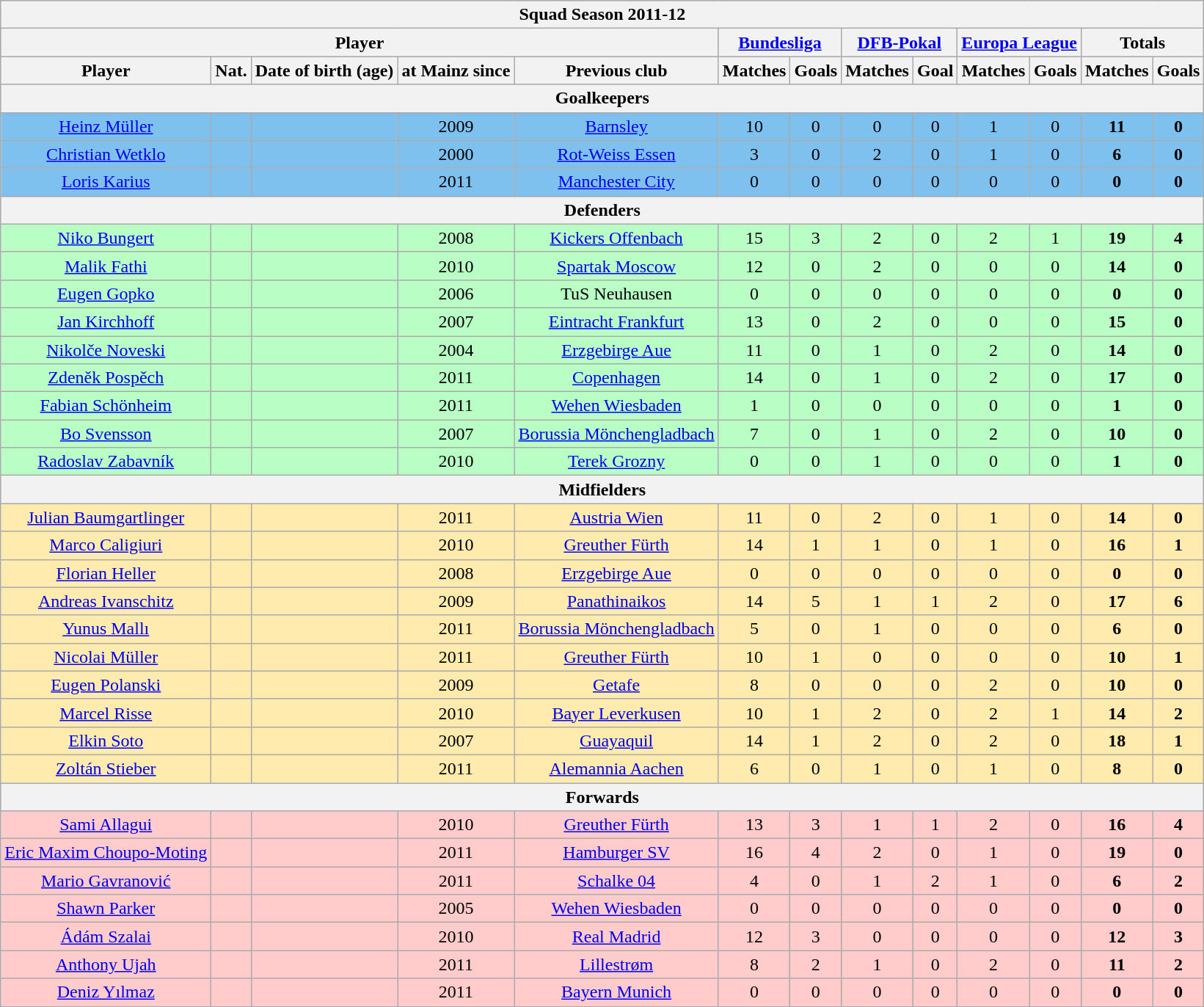<table class="wikitable">
<tr style="text-align:center; background:#dcdcdc;">
<th colspan="13">Squad Season 2011-12</th>
</tr>
<tr style="text-align:center; background:#9c9c9c;">
<th colspan="5">Player</th>
<th colspan="2"><a href='#'>Bundesliga</a></th>
<th colspan="2"><a href='#'>DFB-Pokal</a></th>
<th colspan="2"><a href='#'>Europa League</a></th>
<th colspan="2">Totals</th>
</tr>
<tr style="text-align:center; background:#dcdcdc;">
<th>Player</th>
<th>Nat.</th>
<th>Date of birth (age)</th>
<th>at Mainz since</th>
<th>Previous club</th>
<th>Matches</th>
<th>Goals</th>
<th>Matches</th>
<th>Goal</th>
<th>Matches</th>
<th>Goals</th>
<th>Matches</th>
<th>Goals</th>
</tr>
<tr style="text-align:center; background:#dcdcdc;">
<th colspan="13">Goalkeepers</th>
</tr>
<tr style="text-align:center; background:#7ec0ee;">
<td><a href='#'>Heinz Müller</a></td>
<td></td>
<td></td>
<td>2009</td>
<td><a href='#'>Barnsley</a></td>
<td>10</td>
<td>0</td>
<td>0</td>
<td>0</td>
<td>1</td>
<td>0</td>
<td><strong>11</strong></td>
<td><strong>0</strong></td>
</tr>
<tr style="text-align:center; background:#7ec0ee;">
<td><a href='#'>Christian Wetklo</a></td>
<td></td>
<td></td>
<td>2000</td>
<td><a href='#'>Rot-Weiss Essen</a></td>
<td>3</td>
<td>0</td>
<td>2</td>
<td>0</td>
<td>1</td>
<td>0</td>
<td><strong>6</strong></td>
<td><strong>0</strong></td>
</tr>
<tr style="text-align:center; background:#7ec0ee;">
<td><a href='#'>Loris Karius</a></td>
<td></td>
<td></td>
<td>2011</td>
<td><a href='#'>Manchester City</a></td>
<td>0</td>
<td>0</td>
<td>0</td>
<td>0</td>
<td>0</td>
<td>0</td>
<td><strong>0</strong></td>
<td><strong>0</strong></td>
</tr>
<tr style="text-align:center; background:#dcdcdc;">
<th colspan="13">Defenders</th>
</tr>
<tr style="text-align:center; background:#b9ffc5;">
<td><a href='#'>Niko Bungert</a></td>
<td></td>
<td></td>
<td>2008</td>
<td><a href='#'>Kickers Offenbach</a></td>
<td>15</td>
<td>3</td>
<td>2</td>
<td>0</td>
<td>2</td>
<td>1</td>
<td><strong>19</strong></td>
<td><strong>4</strong></td>
</tr>
<tr style="text-align:center; background:#b9ffc5;">
<td><a href='#'>Malik Fathi</a></td>
<td></td>
<td></td>
<td>2010</td>
<td><a href='#'>Spartak Moscow</a></td>
<td>12</td>
<td>0</td>
<td>2</td>
<td>0</td>
<td>0</td>
<td>0</td>
<td><strong>14</strong></td>
<td><strong>0</strong></td>
</tr>
<tr style="text-align:center; background:#b9ffc5;">
<td><a href='#'>Eugen Gopko</a></td>
<td></td>
<td></td>
<td>2006</td>
<td>TuS Neuhausen</td>
<td>0</td>
<td>0</td>
<td>0</td>
<td>0</td>
<td>0</td>
<td>0</td>
<td><strong>0</strong></td>
<td><strong>0</strong></td>
</tr>
<tr style="text-align:center; background:#b9ffc5;">
<td><a href='#'>Jan Kirchhoff</a></td>
<td></td>
<td></td>
<td>2007</td>
<td><a href='#'>Eintracht Frankfurt</a></td>
<td>13</td>
<td>0</td>
<td>2</td>
<td>0</td>
<td>0</td>
<td>0</td>
<td><strong>15</strong></td>
<td><strong>0</strong></td>
</tr>
<tr style="text-align:center; background:#b9ffc5;">
<td><a href='#'>Nikolče Noveski</a></td>
<td></td>
<td></td>
<td>2004</td>
<td><a href='#'>Erzgebirge Aue</a></td>
<td>11</td>
<td>0</td>
<td>1</td>
<td>0</td>
<td>2</td>
<td>0</td>
<td><strong>14</strong></td>
<td><strong>0</strong></td>
</tr>
<tr style="text-align:center; background:#b9ffc5;">
<td><a href='#'>Zdeněk Pospěch</a></td>
<td></td>
<td></td>
<td>2011</td>
<td><a href='#'>Copenhagen</a></td>
<td>14</td>
<td>0</td>
<td>1</td>
<td>0</td>
<td>2</td>
<td>0</td>
<td><strong>17</strong></td>
<td><strong>0</strong></td>
</tr>
<tr style="text-align:center; background:#b9ffc5;">
<td><a href='#'>Fabian Schönheim</a></td>
<td></td>
<td></td>
<td>2011</td>
<td><a href='#'>Wehen Wiesbaden</a></td>
<td>1</td>
<td>0</td>
<td>0</td>
<td>0</td>
<td>0</td>
<td>0</td>
<td><strong>1</strong></td>
<td><strong>0</strong></td>
</tr>
<tr style="text-align:center; background:#b9ffc5;">
<td><a href='#'>Bo Svensson</a></td>
<td></td>
<td></td>
<td>2007</td>
<td><a href='#'>Borussia Mönchengladbach</a></td>
<td>7</td>
<td>0</td>
<td>1</td>
<td>0</td>
<td>2</td>
<td>0</td>
<td><strong>10</strong></td>
<td><strong>0</strong></td>
</tr>
<tr style="text-align:center; background:#b9ffc5;">
<td><a href='#'>Radoslav Zabavník</a></td>
<td></td>
<td></td>
<td>2010</td>
<td><a href='#'>Terek Grozny</a></td>
<td>0</td>
<td>0</td>
<td>1</td>
<td>0</td>
<td>0</td>
<td>0</td>
<td><strong>1</strong></td>
<td><strong>0</strong></td>
</tr>
<tr style="text-align:center; background:#dcdcdc;">
<th colspan="13">Midfielders</th>
</tr>
<tr style="text-align:center; background:#ffebad;">
<td><a href='#'>Julian Baumgartlinger</a></td>
<td></td>
<td></td>
<td>2011</td>
<td><a href='#'>Austria Wien</a></td>
<td>11</td>
<td>0</td>
<td>2</td>
<td>0</td>
<td>1</td>
<td>0</td>
<td><strong>14</strong></td>
<td><strong>0</strong></td>
</tr>
<tr style="text-align:center; background:#ffebad;">
<td><a href='#'>Marco Caligiuri</a></td>
<td></td>
<td></td>
<td>2010</td>
<td><a href='#'>Greuther Fürth</a></td>
<td>14</td>
<td>1</td>
<td>1</td>
<td>0</td>
<td>1</td>
<td>0</td>
<td><strong>16</strong></td>
<td><strong>1</strong></td>
</tr>
<tr style="text-align:center; background:#ffebad;">
<td><a href='#'>Florian Heller</a></td>
<td></td>
<td></td>
<td>2008</td>
<td><a href='#'>Erzgebirge Aue</a></td>
<td>0</td>
<td>0</td>
<td>0</td>
<td>0</td>
<td>0</td>
<td>0</td>
<td><strong>0</strong></td>
<td><strong>0</strong></td>
</tr>
<tr style="text-align:center; background:#ffebad;">
<td><a href='#'>Andreas Ivanschitz</a></td>
<td></td>
<td></td>
<td>2009</td>
<td><a href='#'>Panathinaikos</a></td>
<td>14</td>
<td>5</td>
<td>1</td>
<td>1</td>
<td>2</td>
<td>0</td>
<td><strong>17</strong></td>
<td><strong>6</strong></td>
</tr>
<tr style="text-align:center; background:#ffebad;">
<td><a href='#'>Yunus Mallı</a></td>
<td></td>
<td></td>
<td>2011</td>
<td><a href='#'>Borussia Mönchengladbach</a></td>
<td>5</td>
<td>0</td>
<td>1</td>
<td>0</td>
<td>0</td>
<td>0</td>
<td><strong>6</strong></td>
<td><strong>0</strong></td>
</tr>
<tr style="text-align:center; background:#ffebad;">
<td><a href='#'>Nicolai Müller</a></td>
<td></td>
<td></td>
<td>2011</td>
<td><a href='#'>Greuther Fürth</a></td>
<td>10</td>
<td>1</td>
<td>0</td>
<td>0</td>
<td>0</td>
<td>0</td>
<td><strong>10</strong></td>
<td><strong>1</strong></td>
</tr>
<tr style="text-align:center; background:#ffebad;">
<td><a href='#'>Eugen Polanski</a></td>
<td></td>
<td></td>
<td>2009</td>
<td><a href='#'>Getafe</a></td>
<td>8</td>
<td>0</td>
<td>0</td>
<td>0</td>
<td>2</td>
<td>0</td>
<td><strong>10</strong></td>
<td><strong>0</strong></td>
</tr>
<tr style="text-align:center; background:#ffebad;">
<td><a href='#'>Marcel Risse</a></td>
<td></td>
<td></td>
<td>2010</td>
<td><a href='#'>Bayer Leverkusen</a></td>
<td>10</td>
<td>1</td>
<td>2</td>
<td>0</td>
<td>2</td>
<td>1</td>
<td><strong>14</strong></td>
<td><strong>2</strong></td>
</tr>
<tr style="text-align:center; background:#ffebad;">
<td><a href='#'>Elkin Soto</a></td>
<td></td>
<td></td>
<td>2007</td>
<td><a href='#'>Guayaquil</a></td>
<td>14</td>
<td>1</td>
<td>2</td>
<td>0</td>
<td>2</td>
<td>0</td>
<td><strong>18</strong></td>
<td><strong>1</strong></td>
</tr>
<tr style="text-align:center; background:#ffebad;">
<td><a href='#'>Zoltán Stieber</a></td>
<td></td>
<td></td>
<td>2011</td>
<td><a href='#'>Alemannia Aachen</a></td>
<td>6</td>
<td>0</td>
<td>1</td>
<td>0</td>
<td>1</td>
<td>0</td>
<td><strong>8</strong></td>
<td><strong>0</strong></td>
</tr>
<tr style="text-align:center; background:#dcdcdc;">
<th colspan="13">Forwards</th>
</tr>
<tr style="text-align:center; background:#ffcbcb;">
<td><a href='#'>Sami Allagui</a></td>
<td></td>
<td></td>
<td>2010</td>
<td><a href='#'>Greuther Fürth</a></td>
<td>13</td>
<td>3</td>
<td>1</td>
<td>1</td>
<td>2</td>
<td>0</td>
<td><strong>16</strong></td>
<td><strong>4</strong></td>
</tr>
<tr style="text-align:center; background:#ffcbcb;">
<td><a href='#'>Eric Maxim Choupo-Moting</a></td>
<td></td>
<td></td>
<td>2011</td>
<td><a href='#'>Hamburger SV</a></td>
<td>16</td>
<td>4</td>
<td>2</td>
<td>0</td>
<td>1</td>
<td>0</td>
<td><strong>19</strong></td>
<td><strong>0</strong></td>
</tr>
<tr style="text-align:center; background:#ffcbcb;">
<td><a href='#'>Mario Gavranović</a></td>
<td></td>
<td></td>
<td>2011</td>
<td><a href='#'>Schalke 04</a></td>
<td>4</td>
<td>0</td>
<td>1</td>
<td>2</td>
<td>1</td>
<td>0</td>
<td><strong>6</strong></td>
<td><strong>2</strong></td>
</tr>
<tr style="text-align:center; background:#ffcbcb;">
<td><a href='#'>Shawn Parker</a></td>
<td></td>
<td></td>
<td>2005</td>
<td><a href='#'>Wehen Wiesbaden</a></td>
<td>0</td>
<td>0</td>
<td>0</td>
<td>0</td>
<td>0</td>
<td>0</td>
<td><strong>0</strong></td>
<td><strong>0</strong></td>
</tr>
<tr style="text-align:center; background:#ffcbcb;">
<td><a href='#'>Ádám Szalai</a></td>
<td></td>
<td></td>
<td>2010</td>
<td><a href='#'>Real Madrid</a></td>
<td>12</td>
<td>3</td>
<td>0</td>
<td>0</td>
<td>0</td>
<td>0</td>
<td><strong>12</strong></td>
<td><strong>3</strong></td>
</tr>
<tr style="text-align:center; background:#ffcbcb;">
<td><a href='#'>Anthony Ujah</a></td>
<td></td>
<td></td>
<td>2011</td>
<td><a href='#'>Lillestrøm</a></td>
<td>8</td>
<td>2</td>
<td>1</td>
<td>0</td>
<td>2</td>
<td>0</td>
<td><strong>11</strong></td>
<td><strong>2</strong></td>
</tr>
<tr style="text-align:center; background:#ffcbcb;">
<td><a href='#'>Deniz Yılmaz</a></td>
<td></td>
<td></td>
<td>2011</td>
<td><a href='#'>Bayern Munich</a></td>
<td>0</td>
<td>0</td>
<td>0</td>
<td>0</td>
<td>0</td>
<td>0</td>
<td><strong>0</strong></td>
<td><strong>0</strong></td>
</tr>
</table>
